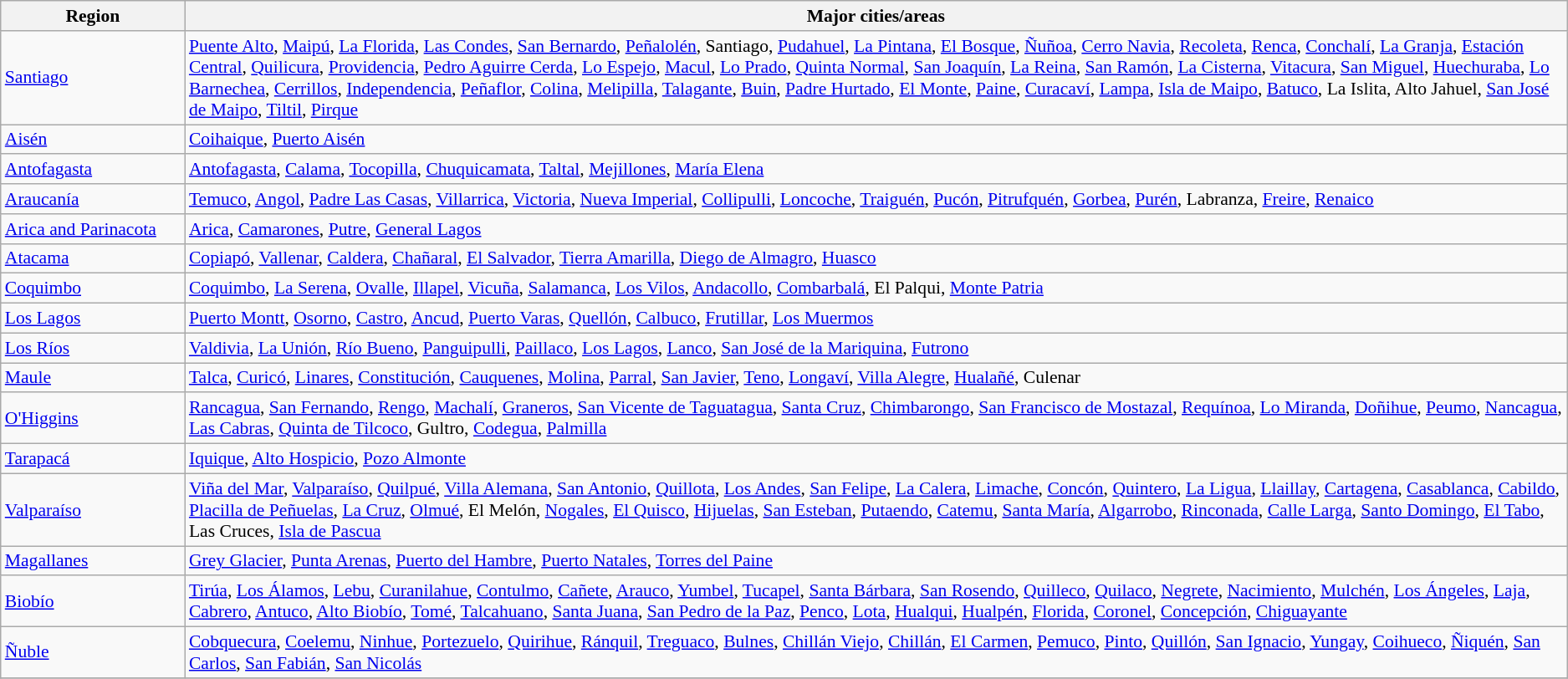<table class="wikitable" style="font-size:90%">
<tr>
<th style="width:140px;">Region</th>
<th>Major cities/areas</th>
</tr>
<tr>
<td> <a href='#'>Santiago</a></td>
<td><a href='#'>Puente Alto</a>, <a href='#'>Maipú</a>, <a href='#'>La Florida</a>, <a href='#'>Las Condes</a>, <a href='#'>San Bernardo</a>, <a href='#'>Peñalolén</a>, Santiago, <a href='#'>Pudahuel</a>, <a href='#'>La Pintana</a>, <a href='#'>El Bosque</a>, <a href='#'>Ñuñoa</a>, <a href='#'>Cerro Navia</a>, <a href='#'>Recoleta</a>, <a href='#'>Renca</a>, <a href='#'>Conchalí</a>, <a href='#'>La Granja</a>, <a href='#'>Estación Central</a>, <a href='#'>Quilicura</a>, <a href='#'>Providencia</a>, <a href='#'>Pedro Aguirre Cerda</a>, <a href='#'>Lo Espejo</a>, <a href='#'>Macul</a>, <a href='#'>Lo Prado</a>, <a href='#'>Quinta Normal</a>, <a href='#'>San Joaquín</a>, <a href='#'>La Reina</a>, <a href='#'>San Ramón</a>, <a href='#'>La Cisterna</a>, <a href='#'>Vitacura</a>, <a href='#'>San Miguel</a>, <a href='#'>Huechuraba</a>, <a href='#'>Lo Barnechea</a>, <a href='#'>Cerrillos</a>, <a href='#'>Independencia</a>, <a href='#'>Peñaflor</a>, <a href='#'>Colina</a>, <a href='#'>Melipilla</a>, <a href='#'>Talagante</a>, <a href='#'>Buin</a>, <a href='#'>Padre Hurtado</a>, <a href='#'>El Monte</a>, <a href='#'>Paine</a>, <a href='#'>Curacaví</a>, <a href='#'>Lampa</a>, <a href='#'>Isla de Maipo</a>, <a href='#'>Batuco</a>, La Islita, Alto Jahuel, <a href='#'>San José de Maipo</a>, <a href='#'>Tiltil</a>, <a href='#'>Pirque</a></td>
</tr>
<tr>
<td> <a href='#'>Aisén</a></td>
<td><a href='#'>Coihaique</a>, <a href='#'>Puerto Aisén</a></td>
</tr>
<tr>
<td> <a href='#'>Antofagasta</a></td>
<td><a href='#'>Antofagasta</a>, <a href='#'>Calama</a>, <a href='#'>Tocopilla</a>, <a href='#'>Chuquicamata</a>, <a href='#'>Taltal</a>, <a href='#'>Mejillones</a>, <a href='#'>María Elena</a></td>
</tr>
<tr>
<td> <a href='#'>Araucanía</a></td>
<td><a href='#'>Temuco</a>, <a href='#'>Angol</a>, <a href='#'>Padre Las Casas</a>, <a href='#'>Villarrica</a>, <a href='#'>Victoria</a>, <a href='#'>Nueva Imperial</a>, <a href='#'>Collipulli</a>, <a href='#'>Loncoche</a>, <a href='#'>Traiguén</a>, <a href='#'>Pucón</a>, <a href='#'>Pitrufquén</a>, <a href='#'>Gorbea</a>, <a href='#'>Purén</a>, Labranza, <a href='#'>Freire</a>, <a href='#'>Renaico</a></td>
</tr>
<tr>
<td> <a href='#'>Arica and Parinacota</a></td>
<td><a href='#'>Arica</a>, <a href='#'>Camarones</a>, <a href='#'>Putre</a>, <a href='#'>General Lagos</a></td>
</tr>
<tr>
<td> <a href='#'>Atacama</a></td>
<td><a href='#'>Copiapó</a>, <a href='#'>Vallenar</a>, <a href='#'>Caldera</a>, <a href='#'>Chañaral</a>, <a href='#'>El Salvador</a>, <a href='#'>Tierra Amarilla</a>, <a href='#'>Diego de Almagro</a>, <a href='#'>Huasco</a></td>
</tr>
<tr>
<td> <a href='#'>Coquimbo</a></td>
<td><a href='#'>Coquimbo</a>, <a href='#'>La Serena</a>, <a href='#'>Ovalle</a>, <a href='#'>Illapel</a>, <a href='#'>Vicuña</a>, <a href='#'>Salamanca</a>, <a href='#'>Los Vilos</a>, <a href='#'>Andacollo</a>, <a href='#'>Combarbalá</a>, El Palqui, <a href='#'>Monte Patria</a></td>
</tr>
<tr>
<td> <a href='#'>Los Lagos</a></td>
<td><a href='#'>Puerto Montt</a>, <a href='#'>Osorno</a>, <a href='#'>Castro</a>, <a href='#'>Ancud</a>, <a href='#'>Puerto Varas</a>, <a href='#'>Quellón</a>, <a href='#'>Calbuco</a>, <a href='#'>Frutillar</a>, <a href='#'>Los Muermos</a></td>
</tr>
<tr>
<td> <a href='#'>Los Ríos</a></td>
<td><a href='#'>Valdivia</a>, <a href='#'>La Unión</a>, <a href='#'>Río Bueno</a>, <a href='#'>Panguipulli</a>, <a href='#'>Paillaco</a>, <a href='#'>Los Lagos</a>, <a href='#'>Lanco</a>, <a href='#'>San José de la Mariquina</a>, <a href='#'>Futrono</a></td>
</tr>
<tr>
<td> <a href='#'>Maule</a></td>
<td><a href='#'>Talca</a>, <a href='#'>Curicó</a>, <a href='#'>Linares</a>, <a href='#'>Constitución</a>, <a href='#'>Cauquenes</a>, <a href='#'>Molina</a>, <a href='#'>Parral</a>, <a href='#'>San Javier</a>, <a href='#'>Teno</a>, <a href='#'>Longaví</a>, <a href='#'>Villa Alegre</a>, <a href='#'>Hualañé</a>, Culenar</td>
</tr>
<tr>
<td> <a href='#'>O'Higgins</a></td>
<td><a href='#'>Rancagua</a>, <a href='#'>San Fernando</a>, <a href='#'>Rengo</a>, <a href='#'>Machalí</a>, <a href='#'>Graneros</a>, <a href='#'>San Vicente de Taguatagua</a>, <a href='#'>Santa Cruz</a>, <a href='#'>Chimbarongo</a>, <a href='#'>San Francisco de Mostazal</a>, <a href='#'>Requínoa</a>, <a href='#'>Lo Miranda</a>, <a href='#'>Doñihue</a>, <a href='#'>Peumo</a>, <a href='#'>Nancagua</a>, <a href='#'>Las Cabras</a>, <a href='#'>Quinta de Tilcoco</a>, Gultro, <a href='#'>Codegua</a>, <a href='#'>Palmilla</a></td>
</tr>
<tr>
<td> <a href='#'>Tarapacá</a></td>
<td><a href='#'>Iquique</a>, <a href='#'>Alto Hospicio</a>, <a href='#'>Pozo Almonte</a></td>
</tr>
<tr>
<td> <a href='#'>Valparaíso</a></td>
<td><a href='#'>Viña del Mar</a>, <a href='#'>Valparaíso</a>, <a href='#'>Quilpué</a>, <a href='#'>Villa Alemana</a>, <a href='#'>San Antonio</a>, <a href='#'>Quillota</a>, <a href='#'>Los Andes</a>, <a href='#'>San Felipe</a>, <a href='#'>La Calera</a>, <a href='#'>Limache</a>, <a href='#'>Concón</a>, <a href='#'>Quintero</a>, <a href='#'>La Ligua</a>, <a href='#'>Llaillay</a>, <a href='#'>Cartagena</a>, <a href='#'>Casablanca</a>, <a href='#'>Cabildo</a>, <a href='#'>Placilla de Peñuelas</a>, <a href='#'>La Cruz</a>, <a href='#'>Olmué</a>, El Melón, <a href='#'>Nogales</a>, <a href='#'>El Quisco</a>, <a href='#'>Hijuelas</a>, <a href='#'>San Esteban</a>, <a href='#'>Putaendo</a>, <a href='#'>Catemu</a>, <a href='#'>Santa María</a>, <a href='#'>Algarrobo</a>, <a href='#'>Rinconada</a>, <a href='#'>Calle Larga</a>, <a href='#'>Santo Domingo</a>, <a href='#'>El Tabo</a>, Las Cruces, <a href='#'>Isla de Pascua</a></td>
</tr>
<tr>
<td> <a href='#'>Magallanes</a></td>
<td><a href='#'>Grey Glacier</a>, <a href='#'>Punta Arenas</a>, <a href='#'>Puerto del Hambre</a>, <a href='#'>Puerto Natales</a>, <a href='#'>Torres del Paine</a></td>
</tr>
<tr>
<td> <a href='#'>Biobío</a></td>
<td><a href='#'>Tirúa</a>, <a href='#'>Los Álamos</a>, <a href='#'>Lebu</a>, <a href='#'>Curanilahue</a>, <a href='#'>Contulmo</a>, <a href='#'>Cañete</a>, <a href='#'>Arauco</a>, <a href='#'>Yumbel</a>, <a href='#'>Tucapel</a>, <a href='#'>Santa Bárbara</a>, <a href='#'>San Rosendo</a>, <a href='#'>Quilleco</a>, <a href='#'>Quilaco</a>, <a href='#'>Negrete</a>, <a href='#'>Nacimiento</a>, <a href='#'>Mulchén</a>, <a href='#'>Los Ángeles</a>, <a href='#'>Laja</a>, <a href='#'>Cabrero</a>, <a href='#'>Antuco</a>, <a href='#'>Alto Biobío</a>, <a href='#'>Tomé</a>, <a href='#'>Talcahuano</a>, <a href='#'>Santa Juana</a>, <a href='#'>San Pedro de la Paz</a>, <a href='#'>Penco</a>, <a href='#'>Lota</a>, <a href='#'>Hualqui</a>, <a href='#'>Hualpén</a>, <a href='#'>Florida</a>, <a href='#'>Coronel</a>, <a href='#'>Concepción</a>, <a href='#'>Chiguayante</a></td>
</tr>
<tr>
<td> <a href='#'>Ñuble</a></td>
<td><a href='#'>Cobquecura</a>, <a href='#'>Coelemu</a>,  <a href='#'>Ninhue</a>, <a href='#'>Portezuelo</a>, <a href='#'>Quirihue</a>, <a href='#'>Ránquil</a>, <a href='#'>Treguaco</a>, <a href='#'>Bulnes</a>, <a href='#'>Chillán Viejo</a>, <a href='#'>Chillán</a>, <a href='#'>El Carmen</a>, <a href='#'>Pemuco</a>, <a href='#'>Pinto</a>, <a href='#'>Quillón</a>, <a href='#'>San Ignacio</a>, <a href='#'>Yungay</a>, <a href='#'>Coihueco</a>, <a href='#'>Ñiquén</a>, <a href='#'>San Carlos</a>, <a href='#'>San Fabián</a>, <a href='#'>San Nicolás</a></td>
</tr>
<tr>
</tr>
</table>
